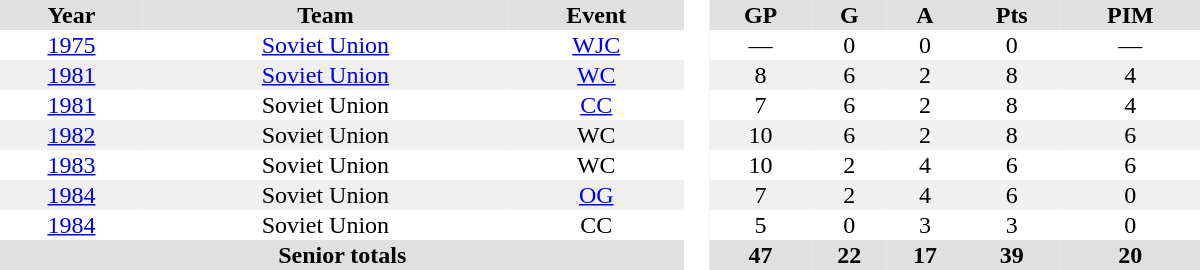<table border="0" cellpadding="1" cellspacing="0" style="text-align:center; width:50em">
<tr ALIGN="center" bgcolor="#e0e0e0">
<th>Year</th>
<th>Team</th>
<th>Event</th>
<th ALIGN="center" rowspan="99" bgcolor="#ffffff"> </th>
<th>GP</th>
<th>G</th>
<th>A</th>
<th>Pts</th>
<th>PIM</th>
</tr>
<tr>
<td><a href='#'>1975</a></td>
<td><a href='#'>Soviet Union</a></td>
<td><a href='#'>WJC</a></td>
<td>—</td>
<td>0</td>
<td>0</td>
<td>0</td>
<td>—</td>
</tr>
<tr bgcolor="#f0f0f0">
<td><a href='#'>1981</a></td>
<td><a href='#'>Soviet Union</a></td>
<td><a href='#'>WC</a></td>
<td>8</td>
<td>6</td>
<td>2</td>
<td>8</td>
<td>4</td>
</tr>
<tr>
<td><a href='#'>1981</a></td>
<td>Soviet Union</td>
<td><a href='#'>CC</a></td>
<td>7</td>
<td>6</td>
<td>2</td>
<td>8</td>
<td>4</td>
</tr>
<tr bgcolor="#f0f0f0">
<td><a href='#'>1982</a></td>
<td>Soviet Union</td>
<td>WC</td>
<td>10</td>
<td>6</td>
<td>2</td>
<td>8</td>
<td>6</td>
</tr>
<tr>
<td><a href='#'>1983</a></td>
<td>Soviet Union</td>
<td>WC</td>
<td>10</td>
<td>2</td>
<td>4</td>
<td>6</td>
<td>6</td>
</tr>
<tr bgcolor="#f0f0f0">
<td><a href='#'>1984</a></td>
<td>Soviet Union</td>
<td><a href='#'>OG</a></td>
<td>7</td>
<td>2</td>
<td>4</td>
<td>6</td>
<td>0</td>
</tr>
<tr>
<td><a href='#'>1984</a></td>
<td>Soviet Union</td>
<td>CC</td>
<td>5</td>
<td>0</td>
<td>3</td>
<td>3</td>
<td>0</td>
</tr>
<tr bgcolor="#e0e0e0">
<th colspan="3">Senior totals</th>
<th>47</th>
<th>22</th>
<th>17</th>
<th>39</th>
<th>20</th>
</tr>
</table>
